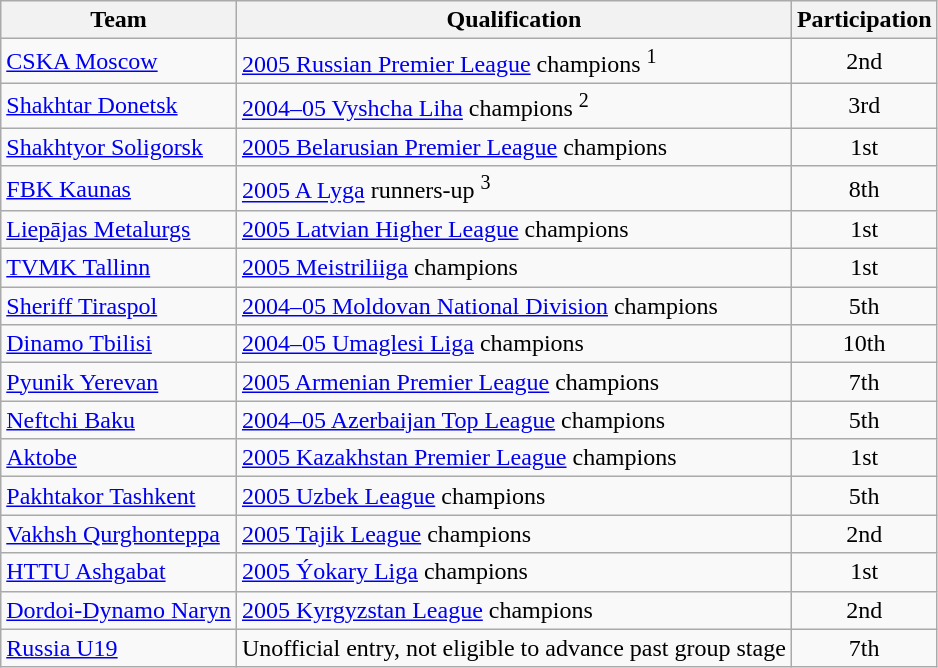<table class="wikitable">
<tr>
<th>Team</th>
<th>Qualification</th>
<th>Participation</th>
</tr>
<tr>
<td> <a href='#'>CSKA Moscow</a></td>
<td><a href='#'>2005 Russian Premier League</a> champions <sup>1</sup></td>
<td align=center>2nd</td>
</tr>
<tr>
<td> <a href='#'>Shakhtar Donetsk</a></td>
<td><a href='#'>2004–05 Vyshcha Liha</a> champions <sup>2</sup></td>
<td align=center>3rd</td>
</tr>
<tr>
<td> <a href='#'>Shakhtyor Soligorsk</a></td>
<td><a href='#'>2005 Belarusian Premier League</a> champions</td>
<td align=center>1st</td>
</tr>
<tr>
<td> <a href='#'>FBK Kaunas</a></td>
<td><a href='#'>2005 A Lyga</a> runners-up <sup>3</sup></td>
<td align=center>8th</td>
</tr>
<tr>
<td> <a href='#'>Liepājas Metalurgs</a></td>
<td><a href='#'>2005 Latvian Higher League</a> champions</td>
<td align=center>1st</td>
</tr>
<tr>
<td> <a href='#'>TVMK Tallinn</a></td>
<td><a href='#'>2005 Meistriliiga</a> champions</td>
<td align=center>1st</td>
</tr>
<tr>
<td> <a href='#'>Sheriff Tiraspol</a></td>
<td><a href='#'>2004–05 Moldovan National Division</a> champions</td>
<td align=center>5th</td>
</tr>
<tr>
<td> <a href='#'>Dinamo Tbilisi</a></td>
<td><a href='#'>2004–05 Umaglesi Liga</a> champions</td>
<td align=center>10th</td>
</tr>
<tr>
<td> <a href='#'>Pyunik Yerevan</a></td>
<td><a href='#'>2005 Armenian Premier League</a> champions</td>
<td align=center>7th</td>
</tr>
<tr>
<td> <a href='#'>Neftchi Baku</a></td>
<td><a href='#'>2004–05 Azerbaijan Top League</a> champions</td>
<td align=center>5th</td>
</tr>
<tr>
<td> <a href='#'>Aktobe</a></td>
<td><a href='#'>2005 Kazakhstan Premier League</a> champions</td>
<td align=center>1st</td>
</tr>
<tr>
<td> <a href='#'>Pakhtakor Tashkent</a></td>
<td><a href='#'>2005 Uzbek League</a> champions</td>
<td align=center>5th</td>
</tr>
<tr>
<td> <a href='#'>Vakhsh Qurghonteppa</a></td>
<td><a href='#'>2005 Tajik League</a> champions</td>
<td align=center>2nd</td>
</tr>
<tr>
<td> <a href='#'>HTTU Ashgabat</a></td>
<td><a href='#'>2005 Ýokary Liga</a> champions</td>
<td align=center>1st</td>
</tr>
<tr>
<td> <a href='#'>Dordoi-Dynamo Naryn</a></td>
<td><a href='#'>2005 Kyrgyzstan League</a> champions</td>
<td align=center>2nd</td>
</tr>
<tr>
<td> <a href='#'>Russia U19</a></td>
<td>Unofficial entry, not eligible to advance past group stage</td>
<td align=center>7th</td>
</tr>
</table>
